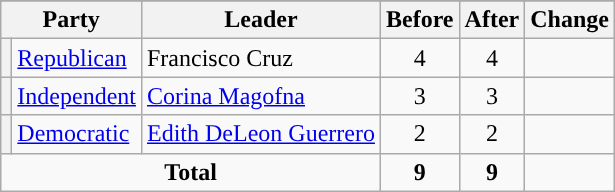<table class="wikitable" style="text-align:center;">
<tr>
</tr>
<tr>
<th colspan="2">Party</th>
<th>Leader</th>
<th>Before</th>
<th>After</th>
<th>Change</th>
</tr>
<tr>
<th style="background-color:"></th>
<td style="text-align:left;"><a href='#'>Republican</a></td>
<td style="text-align:left;">Francisco Cruz</td>
<td>4</td>
<td>4</td>
<td></td>
</tr>
<tr>
<th style="background-color:"></th>
<td style="text-align:left;"><a href='#'>Independent</a></td>
<td style="text-align:left;"><a href='#'>Corina Magofna</a></td>
<td>3</td>
<td>3</td>
<td></td>
</tr>
<tr>
<th style="background-color:"></th>
<td style="text-align:left;"><a href='#'>Democratic</a></td>
<td style="text-align:left;"><a href='#'>Edith DeLeon Guerrero</a></td>
<td>2</td>
<td>2</td>
<td></td>
</tr>
<tr>
<td colspan="3"><strong>Total</strong></td>
<td><strong>9</strong></td>
<td><strong>9</strong></td>
<td></td>
</tr>
</table>
